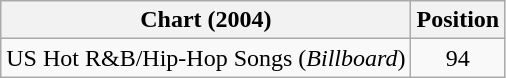<table class="wikitable">
<tr>
<th>Chart (2004)</th>
<th>Position</th>
</tr>
<tr>
<td>US Hot R&B/Hip-Hop Songs (<em>Billboard</em>)</td>
<td align="center">94</td>
</tr>
</table>
